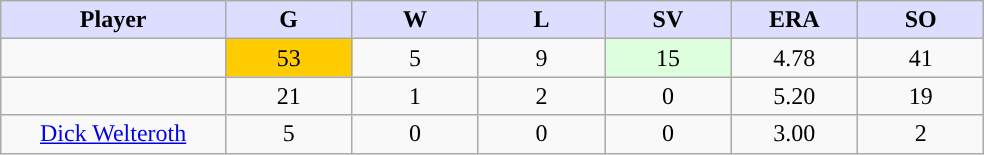<table class="wikitable sortable">
<tr>
<th style="background:#ddf; width:16%;">Player</th>
<th style="background:#ddf; width:9%;">G</th>
<th style="background:#ddf; width:9%;">W</th>
<th style="background:#ddf; width:9%;">L</th>
<th style="background:#ddf; width:9%;">SV</th>
<th style="background:#ddf; width:9%;">ERA</th>
<th style="background:#ddf; width:9%;">SO</th>
</tr>
<tr style="text-align:center;">
<td></td>
<td style="background:#fc0;">53</td>
<td>5</td>
<td>9</td>
<td style="background:#DDFFDD;">15</td>
<td>4.78</td>
<td>41</td>
</tr>
<tr style="text-align:center;">
<td></td>
<td>21</td>
<td>1</td>
<td>2</td>
<td>0</td>
<td>5.20</td>
<td>19</td>
</tr>
<tr align="center">
<td><a href='#'>Dick Welteroth</a></td>
<td>5</td>
<td>0</td>
<td>0</td>
<td>0</td>
<td>3.00</td>
<td>2</td>
</tr>
</table>
